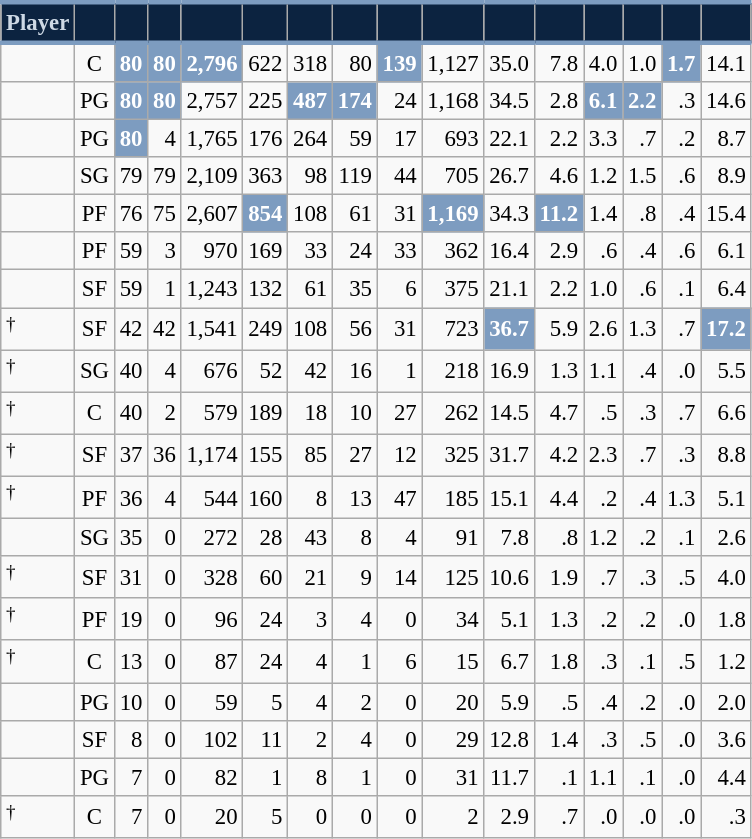<table class="wikitable sortable" style="font-size: 95%; text-align:right;">
<tr>
<th style="background:#0C2340; color:#CED9E5; border-top:#7D9CC0 3px solid; border-bottom:#7D9CC0 3px solid;">Player</th>
<th style="background:#0C2340; color:#CED9E5; border-top:#7D9CC0 3px solid; border-bottom:#7D9CC0 3px solid;"></th>
<th style="background:#0C2340; color:#CED9E5; border-top:#7D9CC0 3px solid; border-bottom:#7D9CC0 3px solid;"></th>
<th style="background:#0C2340; color:#CED9E5; border-top:#7D9CC0 3px solid; border-bottom:#7D9CC0 3px solid;"></th>
<th style="background:#0C2340; color:#CED9E5; border-top:#7D9CC0 3px solid; border-bottom:#7D9CC0 3px solid;"></th>
<th style="background:#0C2340; color:#CED9E5; border-top:#7D9CC0 3px solid; border-bottom:#7D9CC0 3px solid;"></th>
<th style="background:#0C2340; color:#CED9E5; border-top:#7D9CC0 3px solid; border-bottom:#7D9CC0 3px solid;"></th>
<th style="background:#0C2340; color:#CED9E5; border-top:#7D9CC0 3px solid; border-bottom:#7D9CC0 3px solid;"></th>
<th style="background:#0C2340; color:#CED9E5; border-top:#7D9CC0 3px solid; border-bottom:#7D9CC0 3px solid;"></th>
<th style="background:#0C2340; color:#CED9E5; border-top:#7D9CC0 3px solid; border-bottom:#7D9CC0 3px solid;"></th>
<th style="background:#0C2340; color:#CED9E5; border-top:#7D9CC0 3px solid; border-bottom:#7D9CC0 3px solid;"></th>
<th style="background:#0C2340; color:#CED9E5; border-top:#7D9CC0 3px solid; border-bottom:#7D9CC0 3px solid;"></th>
<th style="background:#0C2340; color:#CED9E5; border-top:#7D9CC0 3px solid; border-bottom:#7D9CC0 3px solid;"></th>
<th style="background:#0C2340; color:#CED9E5; border-top:#7D9CC0 3px solid; border-bottom:#7D9CC0 3px solid;"></th>
<th style="background:#0C2340; color:#CED9E5; border-top:#7D9CC0 3px solid; border-bottom:#7D9CC0 3px solid;"></th>
<th style="background:#0C2340; color:#CED9E5; border-top:#7D9CC0 3px solid; border-bottom:#7D9CC0 3px solid;"></th>
</tr>
<tr>
<td style="text-align:left;"></td>
<td style="text-align:center;">C</td>
<td style="background:#7D9CC0; color:#FFFFFF;"><strong>80</strong></td>
<td style="background:#7D9CC0; color:#FFFFFF;"><strong>80</strong></td>
<td style="background:#7D9CC0; color:#FFFFFF;"><strong>2,796</strong></td>
<td>622</td>
<td>318</td>
<td>80</td>
<td style="background:#7D9CC0; color:#FFFFFF;"><strong>139</strong></td>
<td>1,127</td>
<td>35.0</td>
<td>7.8</td>
<td>4.0</td>
<td>1.0</td>
<td style="background:#7D9CC0; color:#FFFFFF;"><strong>1.7</strong></td>
<td>14.1</td>
</tr>
<tr>
<td style="text-align:left;"></td>
<td style="text-align:center;">PG</td>
<td style="background:#7D9CC0; color:#FFFFFF;"><strong>80</strong></td>
<td style="background:#7D9CC0; color:#FFFFFF;"><strong>80</strong></td>
<td>2,757</td>
<td>225</td>
<td style="background:#7D9CC0; color:#FFFFFF;"><strong>487</strong></td>
<td style="background:#7D9CC0; color:#FFFFFF;"><strong>174</strong></td>
<td>24</td>
<td>1,168</td>
<td>34.5</td>
<td>2.8</td>
<td style="background:#7D9CC0; color:#FFFFFF;"><strong>6.1</strong></td>
<td style="background:#7D9CC0; color:#FFFFFF;"><strong>2.2</strong></td>
<td>.3</td>
<td>14.6</td>
</tr>
<tr>
<td style="text-align:left;"></td>
<td style="text-align:center;">PG</td>
<td style="background:#7D9CC0; color:#FFFFFF;"><strong>80</strong></td>
<td>4</td>
<td>1,765</td>
<td>176</td>
<td>264</td>
<td>59</td>
<td>17</td>
<td>693</td>
<td>22.1</td>
<td>2.2</td>
<td>3.3</td>
<td>.7</td>
<td>.2</td>
<td>8.7</td>
</tr>
<tr>
<td style="text-align:left;"></td>
<td style="text-align:center;">SG</td>
<td>79</td>
<td>79</td>
<td>2,109</td>
<td>363</td>
<td>98</td>
<td>119</td>
<td>44</td>
<td>705</td>
<td>26.7</td>
<td>4.6</td>
<td>1.2</td>
<td>1.5</td>
<td>.6</td>
<td>8.9</td>
</tr>
<tr>
<td style="text-align:left;"></td>
<td style="text-align:center;">PF</td>
<td>76</td>
<td>75</td>
<td>2,607</td>
<td style="background:#7D9CC0; color:#FFFFFF;"><strong>854</strong></td>
<td>108</td>
<td>61</td>
<td>31</td>
<td style="background:#7D9CC0; color:#FFFFFF;"><strong>1,169</strong></td>
<td>34.3</td>
<td style="background:#7D9CC0; color:#FFFFFF;"><strong>11.2</strong></td>
<td>1.4</td>
<td>.8</td>
<td>.4</td>
<td>15.4</td>
</tr>
<tr>
<td style="text-align:left;"></td>
<td style="text-align:center;">PF</td>
<td>59</td>
<td>3</td>
<td>970</td>
<td>169</td>
<td>33</td>
<td>24</td>
<td>33</td>
<td>362</td>
<td>16.4</td>
<td>2.9</td>
<td>.6</td>
<td>.4</td>
<td>.6</td>
<td>6.1</td>
</tr>
<tr>
<td style="text-align:left;"></td>
<td style="text-align:center;">SF</td>
<td>59</td>
<td>1</td>
<td>1,243</td>
<td>132</td>
<td>61</td>
<td>35</td>
<td>6</td>
<td>375</td>
<td>21.1</td>
<td>2.2</td>
<td>1.0</td>
<td>.6</td>
<td>.1</td>
<td>6.4</td>
</tr>
<tr>
<td style="text-align:left;"><sup>†</sup></td>
<td style="text-align:center;">SF</td>
<td>42</td>
<td>42</td>
<td>1,541</td>
<td>249</td>
<td>108</td>
<td>56</td>
<td>31</td>
<td>723</td>
<td style="background:#7D9CC0; color:#FFFFFF;"><strong>36.7</strong></td>
<td>5.9</td>
<td>2.6</td>
<td>1.3</td>
<td>.7</td>
<td style="background:#7D9CC0; color:#FFFFFF;"><strong>17.2</strong></td>
</tr>
<tr>
<td style="text-align:left;"><sup>†</sup></td>
<td style="text-align:center;">SG</td>
<td>40</td>
<td>4</td>
<td>676</td>
<td>52</td>
<td>42</td>
<td>16</td>
<td>1</td>
<td>218</td>
<td>16.9</td>
<td>1.3</td>
<td>1.1</td>
<td>.4</td>
<td>.0</td>
<td>5.5</td>
</tr>
<tr>
<td style="text-align:left;"><sup>†</sup></td>
<td style="text-align:center;">C</td>
<td>40</td>
<td>2</td>
<td>579</td>
<td>189</td>
<td>18</td>
<td>10</td>
<td>27</td>
<td>262</td>
<td>14.5</td>
<td>4.7</td>
<td>.5</td>
<td>.3</td>
<td>.7</td>
<td>6.6</td>
</tr>
<tr>
<td style="text-align:left;"><sup>†</sup></td>
<td style="text-align:center;">SF</td>
<td>37</td>
<td>36</td>
<td>1,174</td>
<td>155</td>
<td>85</td>
<td>27</td>
<td>12</td>
<td>325</td>
<td>31.7</td>
<td>4.2</td>
<td>2.3</td>
<td>.7</td>
<td>.3</td>
<td>8.8</td>
</tr>
<tr>
<td style="text-align:left;"><sup>†</sup></td>
<td style="text-align:center;">PF</td>
<td>36</td>
<td>4</td>
<td>544</td>
<td>160</td>
<td>8</td>
<td>13</td>
<td>47</td>
<td>185</td>
<td>15.1</td>
<td>4.4</td>
<td>.2</td>
<td>.4</td>
<td>1.3</td>
<td>5.1</td>
</tr>
<tr>
<td style="text-align:left;"></td>
<td style="text-align:center;">SG</td>
<td>35</td>
<td>0</td>
<td>272</td>
<td>28</td>
<td>43</td>
<td>8</td>
<td>4</td>
<td>91</td>
<td>7.8</td>
<td>.8</td>
<td>1.2</td>
<td>.2</td>
<td>.1</td>
<td>2.6</td>
</tr>
<tr>
<td style="text-align:left;"><sup>†</sup></td>
<td style="text-align:center;">SF</td>
<td>31</td>
<td>0</td>
<td>328</td>
<td>60</td>
<td>21</td>
<td>9</td>
<td>14</td>
<td>125</td>
<td>10.6</td>
<td>1.9</td>
<td>.7</td>
<td>.3</td>
<td>.5</td>
<td>4.0</td>
</tr>
<tr>
<td style="text-align:left;"><sup>†</sup></td>
<td style="text-align:center;">PF</td>
<td>19</td>
<td>0</td>
<td>96</td>
<td>24</td>
<td>3</td>
<td>4</td>
<td>0</td>
<td>34</td>
<td>5.1</td>
<td>1.3</td>
<td>.2</td>
<td>.2</td>
<td>.0</td>
<td>1.8</td>
</tr>
<tr>
<td style="text-align:left;"><sup>†</sup></td>
<td style="text-align:center;">C</td>
<td>13</td>
<td>0</td>
<td>87</td>
<td>24</td>
<td>4</td>
<td>1</td>
<td>6</td>
<td>15</td>
<td>6.7</td>
<td>1.8</td>
<td>.3</td>
<td>.1</td>
<td>.5</td>
<td>1.2</td>
</tr>
<tr>
<td style="text-align:left;"></td>
<td style="text-align:center;">PG</td>
<td>10</td>
<td>0</td>
<td>59</td>
<td>5</td>
<td>4</td>
<td>2</td>
<td>0</td>
<td>20</td>
<td>5.9</td>
<td>.5</td>
<td>.4</td>
<td>.2</td>
<td>.0</td>
<td>2.0</td>
</tr>
<tr>
<td style="text-align:left;"></td>
<td style="text-align:center;">SF</td>
<td>8</td>
<td>0</td>
<td>102</td>
<td>11</td>
<td>2</td>
<td>4</td>
<td>0</td>
<td>29</td>
<td>12.8</td>
<td>1.4</td>
<td>.3</td>
<td>.5</td>
<td>.0</td>
<td>3.6</td>
</tr>
<tr>
<td style="text-align:left;"></td>
<td style="text-align:center;">PG</td>
<td>7</td>
<td>0</td>
<td>82</td>
<td>1</td>
<td>8</td>
<td>1</td>
<td>0</td>
<td>31</td>
<td>11.7</td>
<td>.1</td>
<td>1.1</td>
<td>.1</td>
<td>.0</td>
<td>4.4</td>
</tr>
<tr>
<td style="text-align:left;"><sup>†</sup></td>
<td style="text-align:center;">C</td>
<td>7</td>
<td>0</td>
<td>20</td>
<td>5</td>
<td>0</td>
<td>0</td>
<td>0</td>
<td>2</td>
<td>2.9</td>
<td>.7</td>
<td>.0</td>
<td>.0</td>
<td>.0</td>
<td>.3</td>
</tr>
</table>
